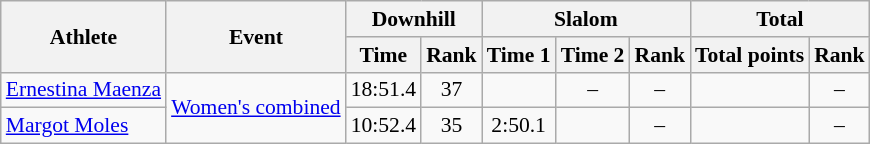<table class="wikitable" style="font-size:90%">
<tr>
<th rowspan="2">Athlete</th>
<th rowspan="2">Event</th>
<th colspan="2">Downhill</th>
<th colspan="3">Slalom</th>
<th colspan="2">Total</th>
</tr>
<tr>
<th>Time</th>
<th>Rank</th>
<th>Time 1</th>
<th>Time 2</th>
<th>Rank</th>
<th>Total points</th>
<th>Rank</th>
</tr>
<tr>
<td><a href='#'>Ernestina Maenza</a></td>
<td rowspan="2"><a href='#'>Women's combined</a></td>
<td align="center">18:51.4</td>
<td align="center">37</td>
<td align="center"></td>
<td align="center">–</td>
<td align="center">–</td>
<td align="center"></td>
<td align="center">–</td>
</tr>
<tr>
<td><a href='#'>Margot Moles</a></td>
<td align="center">10:52.4</td>
<td align="center">35</td>
<td align="center">2:50.1</td>
<td align="center"></td>
<td align="center">–</td>
<td align="center"></td>
<td align="center">–</td>
</tr>
</table>
